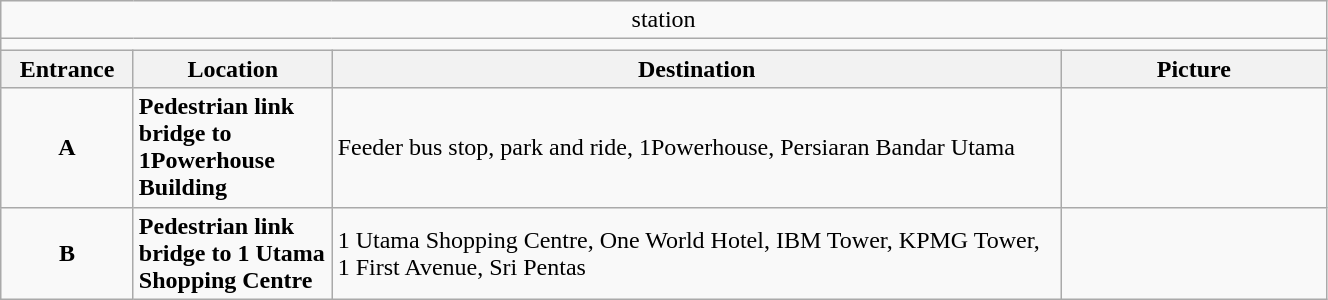<table class="wikitable" style="width:70%">
<tr>
<td colspan=4 align="center"> station</td>
</tr>
<tr>
<td colspan=4 align="center" bgcolor=></td>
</tr>
<tr>
<th style="width:10%">Entrance</th>
<th style="width:15%">Location</th>
<th style="width:55%">Destination</th>
<th style="width:20%">Picture</th>
</tr>
<tr>
<td align="center"><strong><span>A</span></strong></td>
<td><strong>Pedestrian link bridge to 1Powerhouse Building</strong></td>
<td>Feeder bus stop, park and ride, 1Powerhouse, Persiaran Bandar Utama</td>
<td></td>
</tr>
<tr>
<td align="center"><strong><span>B</span></strong></td>
<td><strong>Pedestrian link bridge to 1 Utama Shopping Centre</strong></td>
<td>1 Utama Shopping Centre, One World Hotel, IBM Tower, KPMG Tower, 1 First Avenue, Sri Pentas</td>
<td></td>
</tr>
</table>
